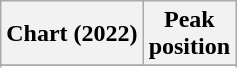<table class="wikitable sortable plainrowheaders">
<tr>
<th scope="col">Chart (2022)</th>
<th scope="col">Peak<br>position</th>
</tr>
<tr>
</tr>
<tr>
</tr>
</table>
